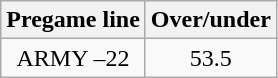<table class="wikitable">
<tr align="center">
<th style=>Pregame line</th>
<th style=>Over/under</th>
</tr>
<tr align="center">
<td>ARMY –22</td>
<td>53.5</td>
</tr>
</table>
